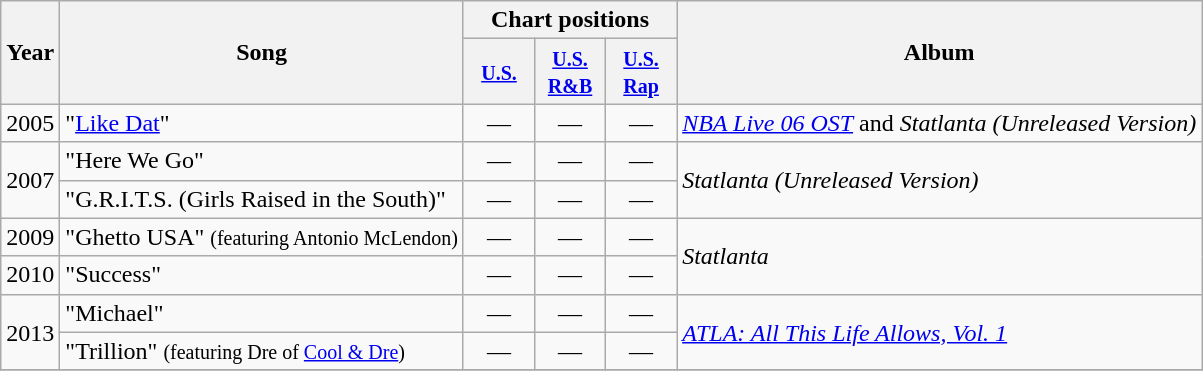<table class="wikitable">
<tr>
<th rowspan="2">Year</th>
<th rowspan="2">Song</th>
<th colspan="3">Chart positions</th>
<th rowspan="2">Album</th>
</tr>
<tr>
<th width="40"><small><a href='#'>U.S.</a></small></th>
<th width="40"><small><a href='#'>U.S. R&B</a></small></th>
<th width="40"><small><a href='#'>U.S. Rap</a></small></th>
</tr>
<tr>
<td align="center" rowspan=1>2005</td>
<td>"<a href='#'>Like Dat</a>"</td>
<td align="center">—</td>
<td align="center">—</td>
<td align="center">—</td>
<td rowspan=1><em><a href='#'>NBA Live 06 OST</a></em> and <em>Statlanta (Unreleased Version)</em></td>
</tr>
<tr>
<td align="center" rowspan=2>2007</td>
<td>"Here We Go"</td>
<td align="center">—</td>
<td align="center">—</td>
<td align="center">—</td>
<td rowspan=2><em>Statlanta (Unreleased Version)</em></td>
</tr>
<tr>
<td>"G.R.I.T.S. (Girls Raised in the South)"</td>
<td align="center">—</td>
<td align="center">—</td>
<td align="center">—</td>
</tr>
<tr>
<td align="center" rowspan=1>2009</td>
<td>"Ghetto USA" <small>(featuring Antonio McLendon)</small></td>
<td align="center">—</td>
<td align="center">—</td>
<td align="center">—</td>
<td rowspan=2><em>Statlanta</em></td>
</tr>
<tr>
<td align="center" rowspan=1>2010</td>
<td>"Success"</td>
<td align="center">—</td>
<td align="center">—</td>
<td align="center">—</td>
</tr>
<tr>
<td align="center" rowspan=2>2013</td>
<td>"Michael"</td>
<td align="center">—</td>
<td align="center">—</td>
<td align="center">—</td>
<td rowspan=2><em><a href='#'>ATLA: All This Life Allows, Vol. 1</a></em></td>
</tr>
<tr>
<td>"Trillion"  <small>(featuring Dre of <a href='#'>Cool & Dre</a>)</small></td>
<td align="center">—</td>
<td align="center">—</td>
<td align="center">—</td>
</tr>
<tr>
</tr>
</table>
